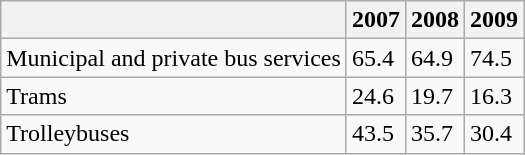<table class="wikitable">
<tr>
<th></th>
<th>2007</th>
<th>2008</th>
<th>2009</th>
</tr>
<tr>
<td>Municipal and private bus services</td>
<td>65.4</td>
<td>64.9</td>
<td>74.5</td>
</tr>
<tr>
<td>Trams</td>
<td>24.6</td>
<td>19.7</td>
<td>16.3</td>
</tr>
<tr>
<td>Trolleybuses</td>
<td>43.5</td>
<td>35.7</td>
<td>30.4</td>
</tr>
</table>
